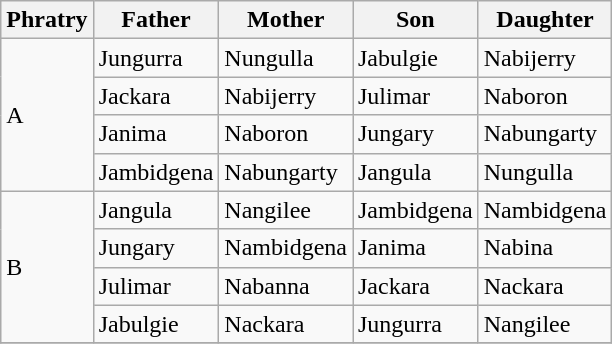<table class="wikitable">
<tr>
<th>Phratry</th>
<th>Father</th>
<th>Mother</th>
<th>Son</th>
<th>Daughter</th>
</tr>
<tr>
<td rowspan=4>A</td>
<td>Jungurra</td>
<td>Nungulla</td>
<td>Jabulgie</td>
<td>Nabijerry</td>
</tr>
<tr>
<td>Jackara</td>
<td>Nabijerry</td>
<td>Julimar</td>
<td>Naboron</td>
</tr>
<tr>
<td>Janima</td>
<td>Naboron</td>
<td>Jungary</td>
<td>Nabungarty</td>
</tr>
<tr>
<td>Jambidgena</td>
<td>Nabungarty</td>
<td>Jangula</td>
<td>Nungulla</td>
</tr>
<tr>
<td rowspan=4>B</td>
<td>Jangula</td>
<td>Nangilee</td>
<td>Jambidgena</td>
<td>Nambidgena</td>
</tr>
<tr>
<td>Jungary</td>
<td>Nambidgena</td>
<td>Janima</td>
<td>Nabina</td>
</tr>
<tr>
<td>Julimar</td>
<td>Nabanna</td>
<td>Jackara</td>
<td>Nackara</td>
</tr>
<tr>
<td>Jabulgie</td>
<td>Nackara</td>
<td>Jungurra</td>
<td>Nangilee</td>
</tr>
<tr>
</tr>
</table>
